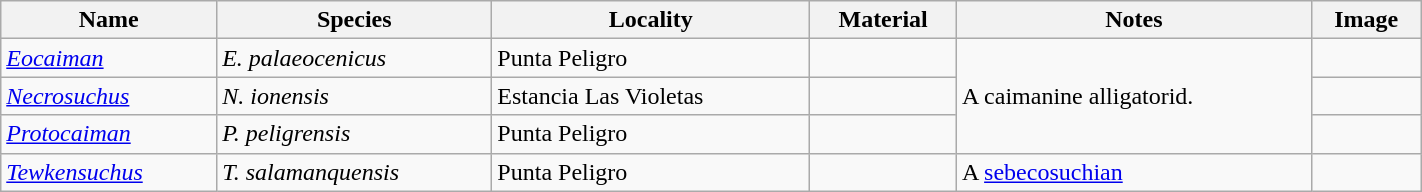<table class="wikitable" align="center" width="75%">
<tr>
<th>Name</th>
<th>Species</th>
<th>Locality</th>
<th>Material</th>
<th>Notes</th>
<th>Image</th>
</tr>
<tr>
<td><em><a href='#'>Eocaiman</a></em></td>
<td><em>E. palaeocenicus</em></td>
<td>Punta Peligro</td>
<td></td>
<td rowspan="3">A caimanine alligatorid.</td>
<td></td>
</tr>
<tr>
<td><em><a href='#'>Necrosuchus</a></em></td>
<td><em>N. ionensis</em></td>
<td>Estancia Las Violetas</td>
<td></td>
<td></td>
</tr>
<tr>
<td><em><a href='#'>Protocaiman</a></em></td>
<td><em>P. peligrensis</em></td>
<td>Punta Peligro</td>
<td></td>
<td></td>
</tr>
<tr>
<td><em><a href='#'>Tewkensuchus</a></em></td>
<td><em>T. salamanquensis</em></td>
<td>Punta Peligro</td>
<td></td>
<td>A <a href='#'>sebecosuchian</a></td>
<td></td>
</tr>
</table>
